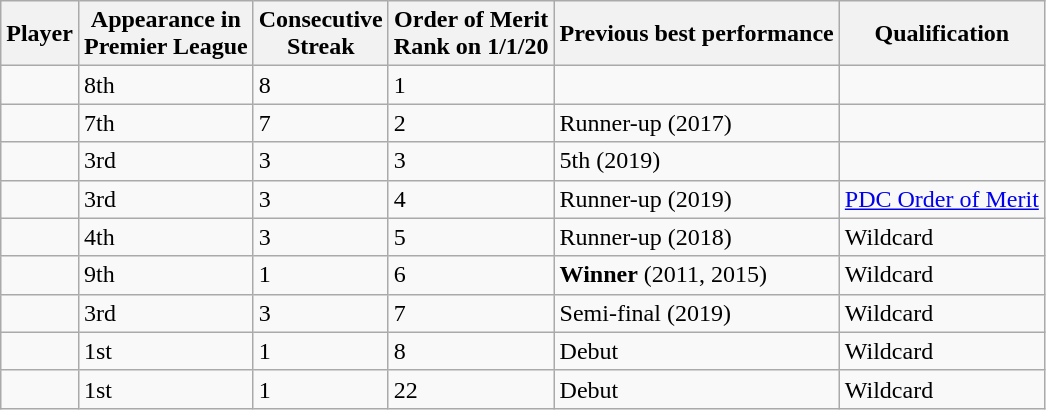<table class="wikitable sortable" style="text-align: left;">
<tr>
<th>Player</th>
<th data-sort-type="number">Appearance in<br>Premier League</th>
<th>Consecutive<br>Streak</th>
<th>Order of Merit<br>Rank on 1/1/20</th>
<th data-sort-type="number">Previous best performance</th>
<th>Qualification</th>
</tr>
<tr>
<td></td>
<td>8th</td>
<td>8</td>
<td>1</td>
<td></td>
<td></td>
</tr>
<tr>
<td></td>
<td>7th</td>
<td>7</td>
<td>2</td>
<td>Runner-up (2017)</td>
<td></td>
</tr>
<tr>
<td></td>
<td>3rd</td>
<td>3</td>
<td>3</td>
<td>5th (2019)</td>
<td></td>
</tr>
<tr>
<td></td>
<td>3rd</td>
<td>3</td>
<td>4</td>
<td>Runner-up (2019)</td>
<td><a href='#'>PDC Order of Merit</a></td>
</tr>
<tr>
<td></td>
<td>4th</td>
<td>3</td>
<td>5</td>
<td>Runner-up (2018)</td>
<td>Wildcard</td>
</tr>
<tr>
<td></td>
<td>9th</td>
<td>1</td>
<td>6</td>
<td><strong>Winner</strong> (2011, 2015)</td>
<td>Wildcard</td>
</tr>
<tr>
<td></td>
<td>3rd</td>
<td>3</td>
<td>7</td>
<td>Semi-final (2019)</td>
<td>Wildcard</td>
</tr>
<tr>
<td></td>
<td>1st</td>
<td>1</td>
<td>8</td>
<td>Debut</td>
<td>Wildcard</td>
</tr>
<tr>
<td></td>
<td>1st</td>
<td>1</td>
<td>22</td>
<td>Debut</td>
<td>Wildcard</td>
</tr>
</table>
